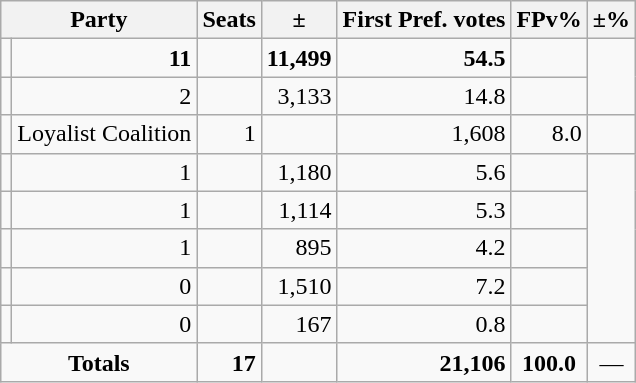<table class=wikitable>
<tr>
<th colspan=2 align=center>Party</th>
<th valign=top>Seats</th>
<th valign=top>±</th>
<th valign=top>First Pref. votes</th>
<th valign=top>FPv%</th>
<th valign=top>±%</th>
</tr>
<tr>
<td></td>
<td align=right><strong>11</strong></td>
<td align=right></td>
<td align=right><strong>11,499</strong></td>
<td align=right><strong>54.5</strong></td>
<td align=right></td>
</tr>
<tr>
<td></td>
<td align=right>2</td>
<td align=right></td>
<td align=right>3,133</td>
<td align=right>14.8</td>
<td align=right></td>
</tr>
<tr>
<td></td>
<td>Loyalist Coalition</td>
<td align=right>1</td>
<td align=right></td>
<td align=right>1,608</td>
<td align=right>8.0</td>
<td align=right></td>
</tr>
<tr>
<td></td>
<td align=right>1</td>
<td align=right></td>
<td align=right>1,180</td>
<td align=right>5.6</td>
<td align=right></td>
</tr>
<tr>
<td></td>
<td align=right>1</td>
<td align=right></td>
<td align=right>1,114</td>
<td align=right>5.3</td>
<td align=right></td>
</tr>
<tr>
<td></td>
<td align=right>1</td>
<td align=right></td>
<td align=right>895</td>
<td align=right>4.2</td>
<td align=right></td>
</tr>
<tr>
<td></td>
<td align=right>0</td>
<td align=right></td>
<td align=right>1,510</td>
<td align=right>7.2</td>
<td align=right></td>
</tr>
<tr>
<td></td>
<td align=right>0</td>
<td align=right></td>
<td align=right>167</td>
<td align=right>0.8</td>
<td align=right></td>
</tr>
<tr>
<td colspan=2 align=center><strong>Totals</strong></td>
<td align=right><strong>17</strong></td>
<td align=center></td>
<td align=right><strong>21,106</strong></td>
<td align=center><strong>100.0</strong></td>
<td align=center>—</td>
</tr>
</table>
